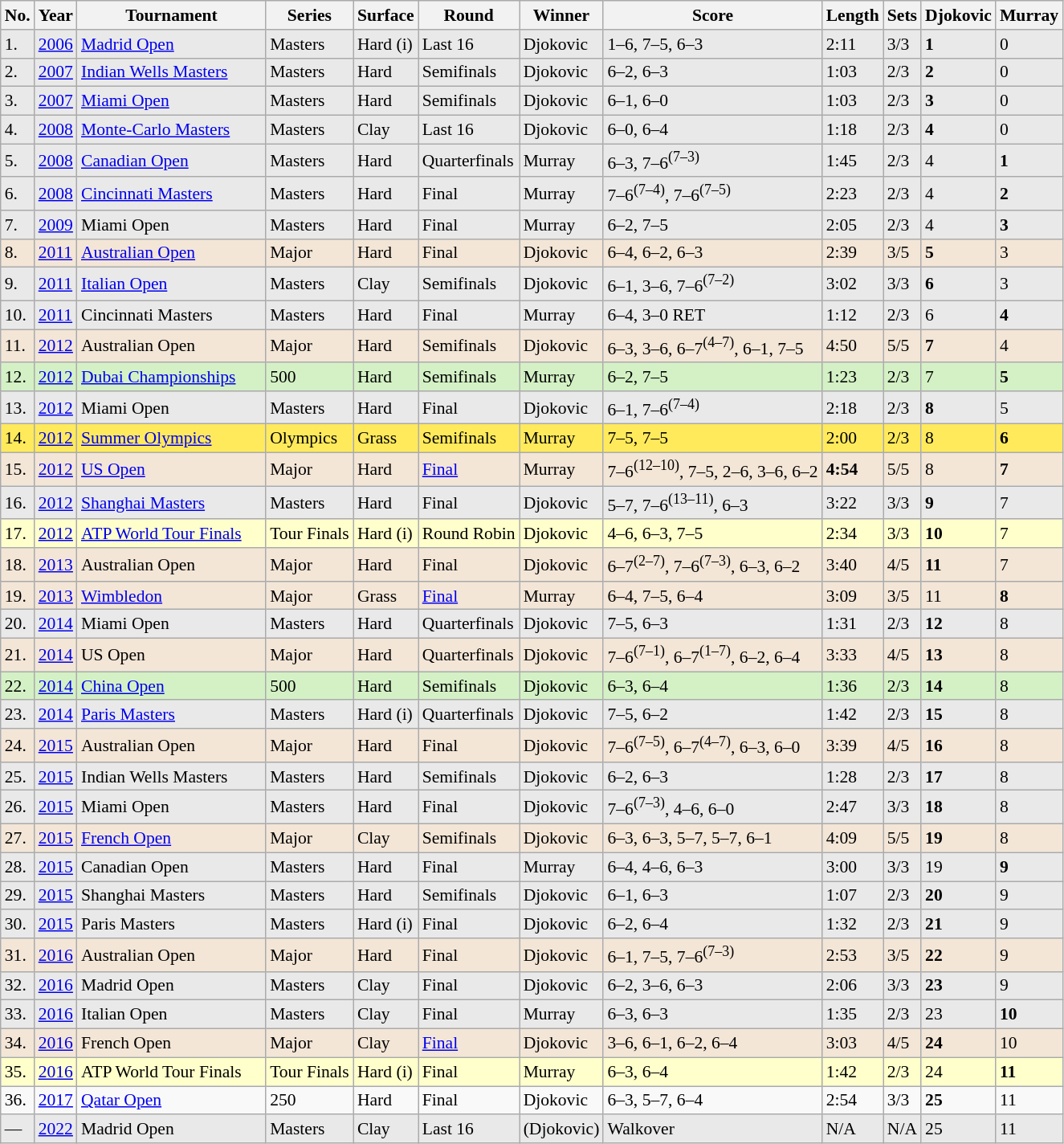<table class="wikitable sortable" style=font-size:90%>
<tr>
<th>No.</th>
<th>Year</th>
<th width=150>Tournament</th>
<th>Series</th>
<th>Surface</th>
<th>Round</th>
<th>Winner</th>
<th>Score</th>
<th>Length</th>
<th>Sets</th>
<th>Djokovic</th>
<th>Murray</th>
</tr>
<tr style="background:#e9e9e9;">
<td>1.</td>
<td><a href='#'>2006</a></td>
<td> <a href='#'>Madrid Open</a></td>
<td>Masters</td>
<td>Hard (i)</td>
<td>Last 16</td>
<td>Djokovic</td>
<td>1–6, 7–5, 6–3</td>
<td>2:11</td>
<td>3/3</td>
<td><strong>1</strong></td>
<td>0</td>
</tr>
<tr style="background:#E9E9E9;">
<td>2.</td>
<td><a href='#'>2007</a></td>
<td> <a href='#'>Indian Wells Masters</a></td>
<td>Masters</td>
<td>Hard</td>
<td>Semifinals</td>
<td>Djokovic</td>
<td>6–2, 6–3</td>
<td>1:03</td>
<td>2/3</td>
<td><strong>2</strong></td>
<td>0</td>
</tr>
<tr style="background:#E9E9E9;">
<td>3.</td>
<td><a href='#'>2007</a></td>
<td> <a href='#'>Miami Open</a></td>
<td>Masters</td>
<td>Hard</td>
<td>Semifinals</td>
<td>Djokovic</td>
<td>6–1, 6–0</td>
<td>1:03</td>
<td>2/3</td>
<td><strong>3</strong></td>
<td>0</td>
</tr>
<tr style="background:#E9E9E9;">
<td>4.</td>
<td><a href='#'>2008</a></td>
<td> <a href='#'>Monte-Carlo Masters</a></td>
<td>Masters</td>
<td>Clay</td>
<td>Last 16</td>
<td>Djokovic</td>
<td>6–0, 6–4</td>
<td>1:18</td>
<td>2/3</td>
<td><strong>4</strong></td>
<td>0</td>
</tr>
<tr style="background:#E9E9E9;">
<td>5.</td>
<td><a href='#'>2008</a></td>
<td> <a href='#'>Canadian Open</a></td>
<td>Masters</td>
<td>Hard</td>
<td>Quarterfinals</td>
<td>Murray</td>
<td>6–3, 7–6<sup>(7–3)</sup></td>
<td>1:45</td>
<td>2/3</td>
<td>4</td>
<td><strong>1</strong></td>
</tr>
<tr style="background:#E9E9E9;">
<td>6.</td>
<td><a href='#'>2008</a></td>
<td> <a href='#'>Cincinnati Masters</a></td>
<td>Masters</td>
<td>Hard</td>
<td>Final</td>
<td>Murray</td>
<td>7–6<sup>(7–4)</sup>, 7–6<sup>(7–5)</sup></td>
<td>2:23</td>
<td>2/3</td>
<td>4</td>
<td><strong>2</strong></td>
</tr>
<tr style="background:#E9E9E9;">
<td>7.</td>
<td><a href='#'>2009</a></td>
<td> Miami Open</td>
<td>Masters</td>
<td>Hard</td>
<td>Final</td>
<td>Murray</td>
<td>6–2, 7–5</td>
<td>2:05</td>
<td>2/3</td>
<td>4</td>
<td><strong>3</strong></td>
</tr>
<tr style="background:#F3E6D7;">
<td>8.</td>
<td><a href='#'>2011</a></td>
<td> <a href='#'>Australian Open</a></td>
<td>Major</td>
<td>Hard</td>
<td>Final</td>
<td>Djokovic</td>
<td>6–4, 6–2, 6–3</td>
<td>2:39</td>
<td>3/5</td>
<td><strong>5</strong></td>
<td>3</td>
</tr>
<tr style="background:#E9E9E9;">
<td>9.</td>
<td><a href='#'>2011</a></td>
<td> <a href='#'>Italian Open</a></td>
<td>Masters</td>
<td>Clay</td>
<td>Semifinals</td>
<td>Djokovic</td>
<td>6–1, 3–6, 7–6<sup>(7–2)</sup></td>
<td>3:02</td>
<td>3/3</td>
<td><strong>6</strong></td>
<td>3</td>
</tr>
<tr style="background:#E9E9E9;">
<td>10.</td>
<td><a href='#'>2011</a></td>
<td> Cincinnati Masters</td>
<td>Masters</td>
<td>Hard</td>
<td>Final</td>
<td>Murray</td>
<td>6–4, 3–0 RET</td>
<td>1:12</td>
<td>2/3</td>
<td>6</td>
<td><strong>4</strong></td>
</tr>
<tr style="background:#F3E6D7;">
<td>11.</td>
<td><a href='#'>2012</a></td>
<td> Australian Open</td>
<td>Major</td>
<td>Hard</td>
<td>Semifinals</td>
<td>Djokovic</td>
<td>6–3, 3–6, 6–7<sup>(4–7)</sup>, 6–1, 7–5</td>
<td>4:50</td>
<td>5/5</td>
<td><strong>7</strong></td>
<td>4</td>
</tr>
<tr style="background:#D4F1C5;">
<td>12.</td>
<td><a href='#'>2012</a></td>
<td> <a href='#'>Dubai Championships</a></td>
<td>500</td>
<td>Hard</td>
<td>Semifinals</td>
<td>Murray</td>
<td>6–2, 7–5</td>
<td>1:23</td>
<td>2/3</td>
<td>7</td>
<td><strong>5</strong></td>
</tr>
<tr style="background:#E9E9E9;">
<td>13.</td>
<td><a href='#'>2012</a></td>
<td> Miami Open</td>
<td>Masters</td>
<td>Hard</td>
<td>Final</td>
<td>Djokovic</td>
<td>6–1, 7–6<sup>(7–4)</sup></td>
<td>2:18</td>
<td>2/3</td>
<td><strong>8</strong></td>
<td>5</td>
</tr>
<tr style="background:#FFEA5C;">
<td>14.</td>
<td><a href='#'>2012</a></td>
<td> <a href='#'>Summer Olympics</a></td>
<td>Olympics</td>
<td>Grass</td>
<td>Semifinals</td>
<td>Murray</td>
<td>7–5, 7–5</td>
<td>2:00</td>
<td>2/3</td>
<td>8</td>
<td><strong>6</strong></td>
</tr>
<tr style="background:#F3E6D7;">
<td>15.</td>
<td><a href='#'>2012</a></td>
<td> <a href='#'>US Open</a></td>
<td>Major</td>
<td>Hard</td>
<td><a href='#'>Final</a></td>
<td>Murray</td>
<td>7–6<sup>(12–10)</sup>, 7–5, 2–6, 3–6, 6–2</td>
<td><strong>4:54</strong></td>
<td>5/5</td>
<td>8</td>
<td><strong>7</strong></td>
</tr>
<tr style="background:#E9E9E9;">
<td>16.</td>
<td><a href='#'>2012</a></td>
<td> <a href='#'>Shanghai Masters</a></td>
<td>Masters</td>
<td>Hard</td>
<td>Final</td>
<td>Djokovic</td>
<td>5–7, 7–6<sup>(13–11)</sup>, 6–3</td>
<td>3:22</td>
<td>3/3</td>
<td><strong>9</strong></td>
<td>7</td>
</tr>
<tr style="background:#ffc;">
<td>17.</td>
<td><a href='#'>2012</a></td>
<td> <a href='#'>ATP World Tour Finals</a></td>
<td>Tour Finals</td>
<td>Hard (i)</td>
<td>Round Robin</td>
<td>Djokovic</td>
<td>4–6, 6–3, 7–5</td>
<td>2:34</td>
<td>3/3</td>
<td><strong>10</strong></td>
<td>7</td>
</tr>
<tr style="background:#F3E6D7;">
<td>18.</td>
<td><a href='#'>2013</a></td>
<td> Australian Open</td>
<td>Major</td>
<td>Hard</td>
<td>Final</td>
<td>Djokovic</td>
<td>6–7<sup>(2–7)</sup>, 7–6<sup>(7–3)</sup>, 6–3, 6–2</td>
<td>3:40</td>
<td>4/5</td>
<td><strong>11</strong></td>
<td>7</td>
</tr>
<tr style="background:#F3E6D7;">
<td>19.</td>
<td><a href='#'>2013</a></td>
<td> <a href='#'>Wimbledon</a></td>
<td>Major</td>
<td>Grass</td>
<td><a href='#'>Final</a></td>
<td>Murray</td>
<td>6–4, 7–5, 6–4</td>
<td>3:09</td>
<td>3/5</td>
<td>11</td>
<td><strong>8</strong></td>
</tr>
<tr style="background:#E9E9E9;">
<td>20.</td>
<td><a href='#'>2014</a></td>
<td> Miami Open</td>
<td>Masters</td>
<td>Hard</td>
<td>Quarterfinals</td>
<td>Djokovic</td>
<td>7–5, 6–3</td>
<td>1:31</td>
<td>2/3</td>
<td><strong>12</strong></td>
<td>8</td>
</tr>
<tr style="background:#F3E6D7;">
<td>21.</td>
<td><a href='#'>2014</a></td>
<td> US Open</td>
<td>Major</td>
<td>Hard</td>
<td>Quarterfinals</td>
<td>Djokovic</td>
<td>7–6<sup>(7–1)</sup>, 6–7<sup>(1–7)</sup>, 6–2, 6–4</td>
<td>3:33</td>
<td>4/5</td>
<td><strong>13</strong></td>
<td>8</td>
</tr>
<tr style="background:#D4F1C5;">
<td>22.</td>
<td><a href='#'>2014</a></td>
<td> <a href='#'>China Open</a></td>
<td>500</td>
<td>Hard</td>
<td>Semifinals</td>
<td>Djokovic</td>
<td>6–3, 6–4</td>
<td>1:36</td>
<td>2/3</td>
<td><strong>14</strong></td>
<td>8</td>
</tr>
<tr style="background:#E9E9E9;">
<td>23.</td>
<td><a href='#'>2014</a></td>
<td> <a href='#'>Paris Masters</a></td>
<td>Masters</td>
<td>Hard (i)</td>
<td>Quarterfinals</td>
<td>Djokovic</td>
<td>7–5, 6–2</td>
<td>1:42</td>
<td>2/3</td>
<td><strong>15</strong></td>
<td>8</td>
</tr>
<tr style="background:#F3E6D7;">
<td>24.</td>
<td><a href='#'>2015</a></td>
<td> Australian Open</td>
<td>Major</td>
<td>Hard</td>
<td>Final</td>
<td>Djokovic</td>
<td>7–6<sup>(7–5)</sup>, 6–7<sup>(4–7)</sup>, 6–3, 6–0</td>
<td>3:39</td>
<td>4/5</td>
<td><strong>16</strong></td>
<td>8</td>
</tr>
<tr style="background:#e9e9e9;">
<td>25.</td>
<td><a href='#'>2015</a></td>
<td> Indian Wells Masters</td>
<td>Masters</td>
<td>Hard</td>
<td>Semifinals</td>
<td>Djokovic</td>
<td>6–2, 6–3</td>
<td>1:28</td>
<td>2/3</td>
<td><strong>17</strong></td>
<td>8</td>
</tr>
<tr style="background:#e9e9e9;">
<td>26.</td>
<td><a href='#'>2015</a></td>
<td> Miami Open</td>
<td>Masters</td>
<td>Hard</td>
<td>Final</td>
<td>Djokovic</td>
<td>7–6<sup>(7–3)</sup>, 4–6, 6–0</td>
<td>2:47</td>
<td>3/3</td>
<td><strong>18</strong></td>
<td>8</td>
</tr>
<tr style="background:#F3E6D7;">
<td>27.</td>
<td><a href='#'>2015</a></td>
<td> <a href='#'>French Open</a></td>
<td>Major</td>
<td>Clay</td>
<td>Semifinals</td>
<td>Djokovic</td>
<td>6–3, 6–3, 5–7, 5–7, 6–1</td>
<td>4:09</td>
<td>5/5</td>
<td><strong>19</strong></td>
<td>8</td>
</tr>
<tr style="background:#e9e9e9;">
<td>28.</td>
<td><a href='#'>2015</a></td>
<td> Canadian Open</td>
<td>Masters</td>
<td>Hard</td>
<td>Final</td>
<td>Murray</td>
<td>6–4, 4–6, 6–3</td>
<td>3:00</td>
<td>3/3</td>
<td>19</td>
<td><strong>9</strong></td>
</tr>
<tr style="background:#e9e9e9;">
<td>29.</td>
<td><a href='#'>2015</a></td>
<td> Shanghai Masters</td>
<td>Masters</td>
<td>Hard</td>
<td>Semifinals</td>
<td>Djokovic</td>
<td>6–1, 6–3</td>
<td>1:07</td>
<td>2/3</td>
<td><strong>20</strong></td>
<td>9</td>
</tr>
<tr style="background:#E9E9E9;">
<td>30.</td>
<td><a href='#'>2015</a></td>
<td> Paris Masters</td>
<td>Masters</td>
<td>Hard (i)</td>
<td>Final</td>
<td>Djokovic</td>
<td>6–2, 6–4</td>
<td>1:32</td>
<td>2/3</td>
<td><strong>21</strong></td>
<td>9</td>
</tr>
<tr style="background:#F3E6D7;">
<td>31.</td>
<td><a href='#'>2016</a></td>
<td> Australian Open</td>
<td>Major</td>
<td>Hard</td>
<td>Final</td>
<td>Djokovic</td>
<td>6–1, 7–5, 7–6<sup>(7–3)</sup></td>
<td>2:53</td>
<td>3/5</td>
<td><strong>22</strong></td>
<td>9</td>
</tr>
<tr style="background:#E9E9E9;">
<td>32.</td>
<td><a href='#'>2016</a></td>
<td> Madrid Open</td>
<td>Masters</td>
<td>Clay</td>
<td>Final</td>
<td>Djokovic</td>
<td>6–2, 3–6, 6–3</td>
<td>2:06</td>
<td>3/3</td>
<td><strong>23</strong></td>
<td>9</td>
</tr>
<tr style="background:#E9E9E9;">
<td>33.</td>
<td><a href='#'>2016</a></td>
<td> Italian Open</td>
<td>Masters</td>
<td>Clay</td>
<td>Final</td>
<td>Murray</td>
<td>6–3, 6–3</td>
<td>1:35</td>
<td>2/3</td>
<td>23</td>
<td><strong>10</strong></td>
</tr>
<tr style="background:#F3E6D7;">
<td>34.</td>
<td><a href='#'>2016</a></td>
<td> French Open</td>
<td>Major</td>
<td>Clay</td>
<td><a href='#'>Final</a></td>
<td>Djokovic</td>
<td>3–6, 6–1, 6–2, 6–4</td>
<td>3:03</td>
<td>4/5</td>
<td><strong>24</strong></td>
<td>10</td>
</tr>
<tr style="background:#ffc;">
<td>35.</td>
<td><a href='#'>2016</a></td>
<td> ATP World Tour Finals</td>
<td>Tour Finals</td>
<td>Hard (i)</td>
<td>Final</td>
<td>Murray</td>
<td>6–3, 6–4</td>
<td>1:42</td>
<td>2/3</td>
<td>24</td>
<td><strong>11</strong></td>
</tr>
<tr>
<td>36.</td>
<td><a href='#'>2017</a></td>
<td> <a href='#'>Qatar Open</a></td>
<td>250</td>
<td>Hard</td>
<td>Final</td>
<td>Djokovic</td>
<td>6–3, 5–7, 6–4</td>
<td>2:54</td>
<td>3/3</td>
<td><strong>25</strong></td>
<td>11</td>
</tr>
<tr style="background:#E9E9E9;">
<td>—</td>
<td><a href='#'>2022</a></td>
<td> Madrid Open</td>
<td>Masters</td>
<td>Clay</td>
<td>Last 16</td>
<td>(Djokovic)</td>
<td>Walkover</td>
<td>N/A</td>
<td>N/A</td>
<td>25</td>
<td>11</td>
</tr>
</table>
